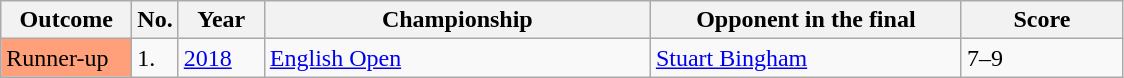<table class="sortable wikitable">
<tr>
<th width="80">Outcome</th>
<th width="20">No.</th>
<th width="50">Year</th>
<th width="250">Championship</th>
<th width="200">Opponent in the final</th>
<th width="100">Score</th>
</tr>
<tr>
<td style="background:#ffa07a;">Runner-up</td>
<td>1.</td>
<td><a href='#'>2018</a></td>
<td><a href='#'>English Open</a></td>
<td> <a href='#'>Stuart Bingham</a></td>
<td>7–9</td>
</tr>
</table>
